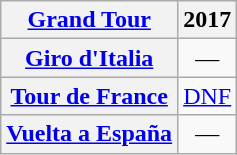<table class="wikitable plainrowheaders">
<tr>
<th scope="col"><a href='#'>Grand Tour</a></th>
<th scope="col">2017</th>
</tr>
<tr style="text-align:center;">
<th scope="row"> <a href='#'>Giro d'Italia</a></th>
<td>—</td>
</tr>
<tr style="text-align:center;">
<th scope="row"> <a href='#'>Tour de France</a></th>
<td><a href='#'>DNF</a></td>
</tr>
<tr style="text-align:center;">
<th scope="row"> <a href='#'>Vuelta a España</a></th>
<td>—</td>
</tr>
</table>
